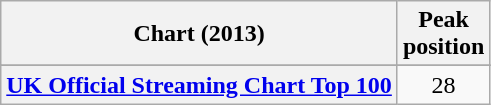<table class="wikitable sortable plainrowheaders">
<tr>
<th>Chart (2013)</th>
<th>Peak<br>position</th>
</tr>
<tr>
</tr>
<tr>
</tr>
<tr>
</tr>
<tr>
</tr>
<tr>
</tr>
<tr>
</tr>
<tr>
<th scope="row"><a href='#'>UK Official Streaming Chart Top 100</a></th>
<td style="text-align:center;">28</td>
</tr>
</table>
